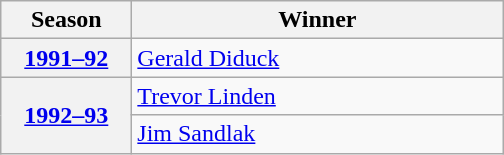<table class="wikitable">
<tr>
<th scope="col" style="width:5em">Season</th>
<th scope="col" style="width:15em">Winner</th>
</tr>
<tr>
<th scope="row"><a href='#'>1991–92</a></th>
<td><a href='#'>Gerald Diduck</a></td>
</tr>
<tr>
<th scope="row" rowspan="2"><a href='#'>1992–93</a></th>
<td><a href='#'>Trevor Linden</a></td>
</tr>
<tr>
<td><a href='#'>Jim Sandlak</a></td>
</tr>
</table>
